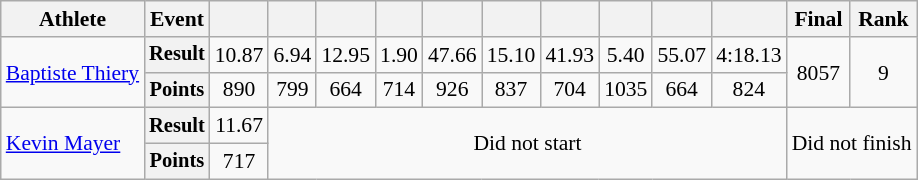<table class=wikitable style=font-size:90%>
<tr>
<th>Athlete</th>
<th>Event</th>
<th></th>
<th></th>
<th></th>
<th></th>
<th></th>
<th></th>
<th></th>
<th></th>
<th></th>
<th></th>
<th>Final</th>
<th>Rank</th>
</tr>
<tr align=center>
<td rowspan=2 style=text-align:left><a href='#'>Baptiste Thiery</a></td>
<th style=font-size:95%>Result</th>
<td>10.87</td>
<td>6.94</td>
<td>12.95 <strong></strong></td>
<td>1.90</td>
<td>47.66</td>
<td>15.10</td>
<td>41.93</td>
<td>5.40</td>
<td>55.07 <strong></strong></td>
<td>4:18.13 <strong></strong></td>
<td rowspan=2>8057 <strong></strong></td>
<td rowspan=2>9</td>
</tr>
<tr align=center>
<th style=font-size:95%>Points</th>
<td>890</td>
<td>799</td>
<td>664</td>
<td>714</td>
<td>926</td>
<td>837</td>
<td>704</td>
<td>1035</td>
<td>664</td>
<td>824</td>
</tr>
<tr align=center>
<td rowspan=2 style=text-align:left><a href='#'>Kevin Mayer</a></td>
<th style=font-size:95%>Result</th>
<td>11.67</td>
<td colspan=9 rowspan=2>Did not start</td>
<td rowspan=2 colspan=2>Did not finish</td>
</tr>
<tr align=center>
<th style=font-size:95%>Points</th>
<td>717</td>
</tr>
</table>
